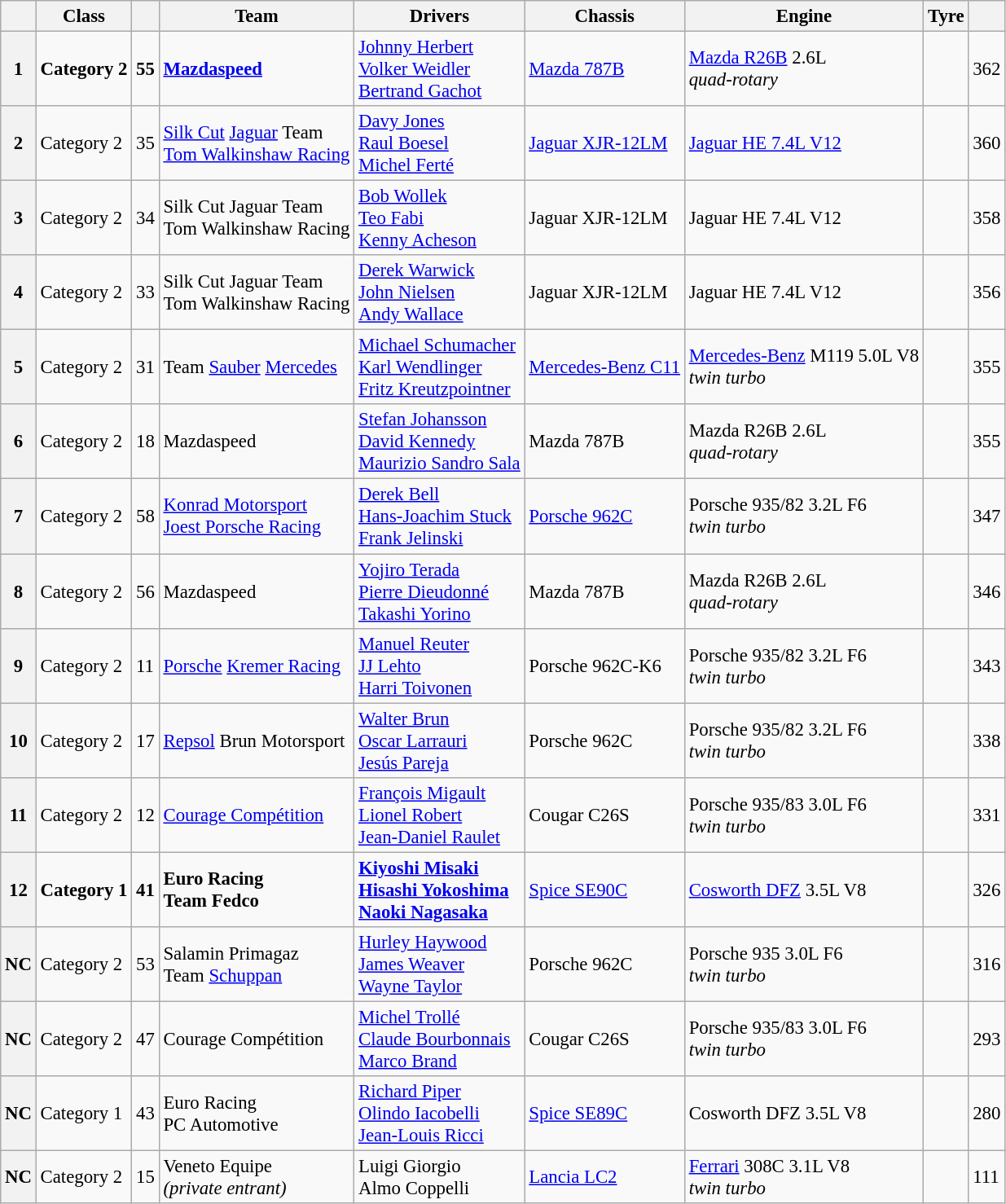<table class="wikitable" style="font-size: 95%;">
<tr>
<th></th>
<th>Class</th>
<th></th>
<th>Team</th>
<th>Drivers</th>
<th>Chassis</th>
<th>Engine</th>
<th>Tyre</th>
<th></th>
</tr>
<tr>
<th><strong>1</strong></th>
<td><strong>Category 2</strong></td>
<td><strong>55</strong></td>
<td><strong> <a href='#'>Mazdaspeed</a> </strong></td>
<td> <a href='#'>Johnny Herbert</a><br> <a href='#'>Volker Weidler</a><br> <a href='#'>Bertrand Gachot</a></td>
<td><a href='#'>Mazda 787B</a></td>
<td><a href='#'>Mazda R26B</a> 2.6L<br> <em>quad-rotary</em></td>
<td></td>
<td>362</td>
</tr>
<tr>
<th>2</th>
<td>Category 2</td>
<td>35</td>
<td> <a href='#'>Silk Cut</a> <a href='#'>Jaguar</a> Team<br> <a href='#'>Tom Walkinshaw Racing</a></td>
<td> <a href='#'>Davy Jones</a><br> <a href='#'>Raul Boesel</a><br> <a href='#'>Michel Ferté</a></td>
<td><a href='#'>Jaguar XJR-12LM</a></td>
<td><a href='#'>Jaguar HE 7.4L V12</a></td>
<td></td>
<td>360</td>
</tr>
<tr>
<th>3</th>
<td>Category 2</td>
<td>34</td>
<td> Silk Cut Jaguar Team<br> Tom Walkinshaw Racing</td>
<td> <a href='#'>Bob Wollek</a><br> <a href='#'>Teo Fabi</a><br> <a href='#'>Kenny Acheson</a></td>
<td>Jaguar XJR-12LM</td>
<td>Jaguar HE 7.4L V12</td>
<td></td>
<td>358</td>
</tr>
<tr>
<th>4</th>
<td>Category 2</td>
<td>33</td>
<td> Silk Cut Jaguar Team<br> Tom Walkinshaw Racing</td>
<td> <a href='#'>Derek Warwick</a><br> <a href='#'>John Nielsen</a><br> <a href='#'>Andy Wallace</a></td>
<td>Jaguar XJR-12LM</td>
<td>Jaguar HE 7.4L V12</td>
<td></td>
<td>356</td>
</tr>
<tr>
<th>5</th>
<td>Category 2</td>
<td>31</td>
<td> Team <a href='#'>Sauber</a> <a href='#'>Mercedes</a></td>
<td> <a href='#'>Michael Schumacher</a><br> <a href='#'>Karl Wendlinger</a><br> <a href='#'>Fritz Kreutzpointner</a></td>
<td><a href='#'>Mercedes-Benz C11</a></td>
<td><a href='#'>Mercedes-Benz</a> M119 5.0L V8<br><em>twin turbo</em></td>
<td></td>
<td>355</td>
</tr>
<tr>
<th>6</th>
<td>Category 2</td>
<td>18</td>
<td> Mazdaspeed</td>
<td> <a href='#'>Stefan Johansson</a><br> <a href='#'>David Kennedy</a><br> <a href='#'>Maurizio Sandro Sala</a></td>
<td>Mazda 787B</td>
<td>Mazda R26B 2.6L<br> <em>quad-rotary</em></td>
<td></td>
<td>355</td>
</tr>
<tr>
<th>7</th>
<td>Category 2</td>
<td>58</td>
<td> <a href='#'>Konrad Motorsport</a><br> <a href='#'>Joest Porsche Racing</a></td>
<td> <a href='#'>Derek Bell</a><br> <a href='#'>Hans-Joachim Stuck</a><br> <a href='#'>Frank Jelinski</a></td>
<td><a href='#'>Porsche 962C</a></td>
<td>Porsche 935/82 3.2L F6<br><em>twin turbo</em></td>
<td></td>
<td>347</td>
</tr>
<tr>
<th>8</th>
<td>Category 2</td>
<td>56</td>
<td> Mazdaspeed</td>
<td> <a href='#'>Yojiro Terada</a><br> <a href='#'>Pierre Dieudonné</a><br> <a href='#'>Takashi Yorino</a></td>
<td>Mazda 787B</td>
<td>Mazda R26B 2.6L<br> <em>quad-rotary</em></td>
<td></td>
<td>346</td>
</tr>
<tr>
<th>9</th>
<td>Category 2</td>
<td>11</td>
<td> <a href='#'>Porsche</a> <a href='#'>Kremer Racing</a></td>
<td> <a href='#'>Manuel Reuter</a> <br> <a href='#'>JJ Lehto</a><br> <a href='#'>Harri Toivonen</a></td>
<td>Porsche 962C-K6</td>
<td>Porsche 935/82 3.2L F6<br><em>twin turbo</em></td>
<td></td>
<td>343</td>
</tr>
<tr>
<th>10</th>
<td>Category 2</td>
<td>17</td>
<td> <a href='#'>Repsol</a> Brun Motorsport</td>
<td> <a href='#'>Walter Brun</a><br> <a href='#'>Oscar Larrauri</a><br> <a href='#'>Jesús Pareja</a></td>
<td>Porsche 962C</td>
<td>Porsche 935/82 3.2L F6<br><em>twin turbo</em></td>
<td></td>
<td>338</td>
</tr>
<tr>
<th>11</th>
<td>Category 2</td>
<td>12</td>
<td> <a href='#'>Courage Compétition</a></td>
<td> <a href='#'>François Migault</a><br> <a href='#'>Lionel Robert</a><br> <a href='#'>Jean-Daniel Raulet</a></td>
<td>Cougar C26S</td>
<td>Porsche 935/83 3.0L F6<br><em>twin turbo</em></td>
<td></td>
<td>331</td>
</tr>
<tr>
<th>12</th>
<td><strong>Category 1</strong></td>
<td><strong>41</strong></td>
<td><strong> Euro Racing<br> Team Fedco</strong></td>
<td><strong> <a href='#'>Kiyoshi Misaki</a><br> <a href='#'>Hisashi Yokoshima</a><br> <a href='#'>Naoki Nagasaka</a> </strong></td>
<td><a href='#'>Spice SE90C</a></td>
<td><a href='#'>Cosworth DFZ</a> 3.5L V8</td>
<td></td>
<td>326</td>
</tr>
<tr>
<th>NC</th>
<td>Category 2</td>
<td>53</td>
<td> Salamin Primagaz<br> Team <a href='#'>Schuppan</a></td>
<td> <a href='#'>Hurley Haywood</a><br> <a href='#'>James Weaver</a><br>  <a href='#'>Wayne Taylor</a></td>
<td>Porsche 962C</td>
<td>Porsche 935 3.0L F6<br><em>twin turbo</em></td>
<td></td>
<td>316</td>
</tr>
<tr>
<th>NC</th>
<td>Category 2</td>
<td>47</td>
<td> Courage Compétition</td>
<td> <a href='#'>Michel Trollé</a><br> <a href='#'>Claude Bourbonnais</a><br> <a href='#'>Marco Brand</a></td>
<td>Cougar C26S</td>
<td>Porsche 935/83 3.0L F6<br><em>twin turbo</em></td>
<td></td>
<td>293</td>
</tr>
<tr>
<th>NC</th>
<td>Category 1</td>
<td>43</td>
<td> Euro Racing<br> PC Automotive</td>
<td> <a href='#'>Richard Piper</a><br> <a href='#'>Olindo Iacobelli</a><br> <a href='#'>Jean-Louis Ricci</a></td>
<td><a href='#'>Spice SE89C</a></td>
<td>Cosworth DFZ 3.5L V8</td>
<td></td>
<td>280</td>
</tr>
<tr>
<th>NC</th>
<td>Category 2</td>
<td>15</td>
<td> Veneto Equipe<br><em>(private entrant)</em></td>
<td> Luigi Giorgio<br> Almo Coppelli</td>
<td><a href='#'>Lancia LC2</a></td>
<td><a href='#'>Ferrari</a> 308C 3.1L V8<br><em>twin turbo</em></td>
<td></td>
<td>111</td>
</tr>
</table>
